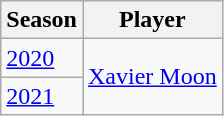<table class="wikitable">
<tr>
<th>Season</th>
<th>Player</th>
</tr>
<tr>
<td><a href='#'>2020</a></td>
<td rowspan="2"><a href='#'>Xavier Moon</a></td>
</tr>
<tr>
<td><a href='#'>2021</a></td>
</tr>
</table>
